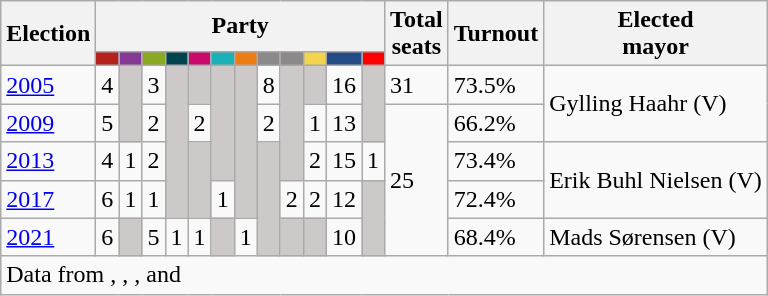<table class="wikitable">
<tr>
<th rowspan="2">Election</th>
<th colspan="12">Party</th>
<th rowspan="2">Total<br>seats</th>
<th rowspan="2">Turnout</th>
<th rowspan="2">Elected<br>mayor</th>
</tr>
<tr>
<td style="background:#B5211D;"><strong><a href='#'></a></strong></td>
<td style="background:#843A93;"><strong><a href='#'></a></strong></td>
<td style="background:#89A920;"><strong><a href='#'></a></strong></td>
<td style="background:#004450;"><strong><a href='#'></a></strong></td>
<td style="background:#C9096C;"><strong><a href='#'></a></strong></td>
<td style="background:#1CB1B7;"><strong><a href='#'></a></strong></td>
<td style="background:#EC7D14;"><strong><a href='#'></a></strong></td>
<td style="background:#8B8989;"><strong></strong></td>
<td style="background:#8B8989;"><strong></strong></td>
<td style="background:#F4D44D;"><strong><a href='#'></a></strong></td>
<td style="background:#254C85;"><strong><a href='#'></a></strong></td>
<td style="background:#FF0000;"><strong><a href='#'></a></strong></td>
</tr>
<tr>
<td><a href='#'>2005</a></td>
<td>4</td>
<td style="background:#CDC9C9;" rowspan="2"></td>
<td>3</td>
<td style="background:#CDC9C9;" rowspan="4"></td>
<td style="background:#CDC9C9;"></td>
<td style="background:#CDC9C9;" rowspan="3"></td>
<td style="background:#CDC9C9;" rowspan="4"></td>
<td>8</td>
<td style="background:#CDC9C9;" rowspan="3"></td>
<td style="background:#CDC9C9;"></td>
<td>16</td>
<td style="background:#CDC9C9;" rowspan="2"></td>
<td>31</td>
<td>73.5%</td>
<td rowspan="2">Gylling Haahr (V)</td>
</tr>
<tr>
<td><a href='#'>2009</a></td>
<td>5</td>
<td>2</td>
<td>2</td>
<td>2</td>
<td>1</td>
<td>13</td>
<td rowspan="4">25</td>
<td>66.2%</td>
</tr>
<tr>
<td><a href='#'>2013</a></td>
<td>4</td>
<td>1</td>
<td>2</td>
<td style="background:#CDC9C9;" rowspan="2"></td>
<td style="background:#CDC9C9;" rowspan="3"></td>
<td>2</td>
<td>15</td>
<td>1</td>
<td>73.4%</td>
<td rowspan="2">Erik Buhl Nielsen (V)</td>
</tr>
<tr>
<td><a href='#'>2017</a></td>
<td>6</td>
<td>1</td>
<td>1</td>
<td>1</td>
<td>2</td>
<td>2</td>
<td>12</td>
<td style="background:#CDC9C9;" rowspan="2"></td>
<td>72.4%</td>
</tr>
<tr>
<td><a href='#'>2021</a></td>
<td>6</td>
<td style="background:#CDC9C9;"></td>
<td>5</td>
<td>1</td>
<td>1</td>
<td style="background:#CDC9C9;"></td>
<td>1</td>
<td style="background:#CDC9C9;"></td>
<td style="background:#CDC9C9;"></td>
<td>10</td>
<td>68.4%</td>
<td rowspan="1">Mads Sørensen (V)</td>
</tr>
<tr>
<td colspan="16">Data from , , ,  and </td>
</tr>
</table>
